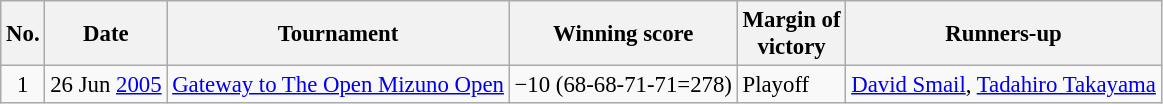<table class="wikitable" style="font-size:95%;">
<tr>
<th>No.</th>
<th>Date</th>
<th>Tournament</th>
<th>Winning score</th>
<th>Margin of<br>victory</th>
<th>Runners-up</th>
</tr>
<tr>
<td align=center>1</td>
<td align=right>26 Jun <a href='#'>2005</a></td>
<td><a href='#'>Gateway to The Open Mizuno Open</a></td>
<td>−10 (68-68-71-71=278)</td>
<td>Playoff</td>
<td> <a href='#'>David Smail</a>,  <a href='#'>Tadahiro Takayama</a></td>
</tr>
</table>
